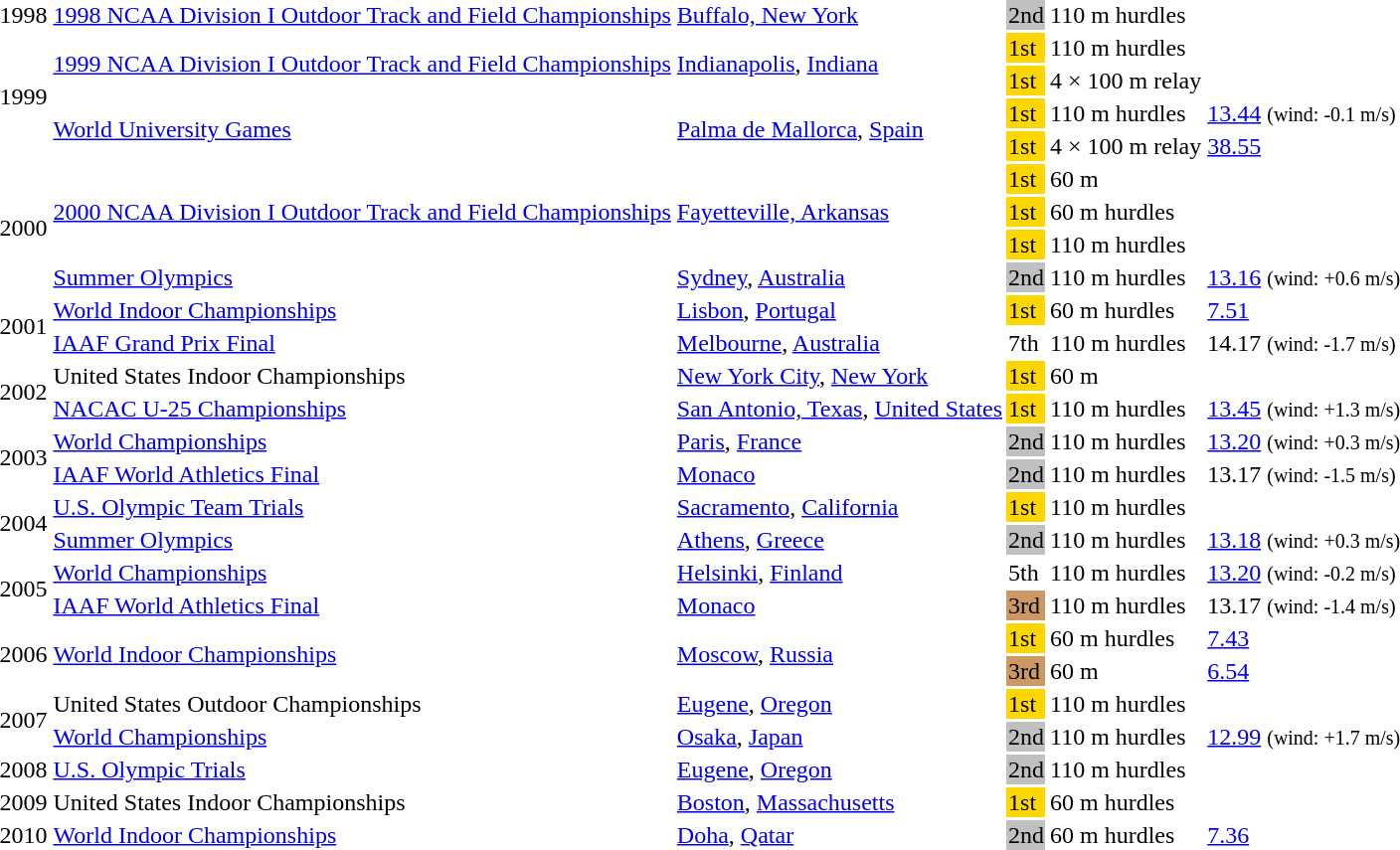<table>
<tr>
<td>1998</td>
<td><a href='#'>1998 NCAA Division I Outdoor Track and Field Championships</a></td>
<td><a href='#'>Buffalo, New York</a></td>
<td bgcolor="silver">2nd</td>
<td>110 m hurdles</td>
<td></td>
</tr>
<tr>
<td rowspan=4>1999</td>
<td rowspan=2><a href='#'>1999 NCAA Division I Outdoor Track and Field Championships</a></td>
<td rowspan=2><a href='#'>Indianapolis</a>, <a href='#'>Indiana</a></td>
<td bgcolor="gold">1st</td>
<td>110 m hurdles</td>
<td></td>
</tr>
<tr>
<td bgcolor="gold">1st</td>
<td>4 × 100 m relay</td>
<td></td>
</tr>
<tr>
<td rowspan=2><a href='#'>World University Games</a></td>
<td rowspan=2><a href='#'>Palma de Mallorca</a>, <a href='#'>Spain</a></td>
<td bgcolor="gold">1st</td>
<td>110 m hurdles</td>
<td><a href='#'>13.44</a> <small>(wind: -0.1 m/s)</small></td>
</tr>
<tr>
<td bgcolor="gold">1st</td>
<td>4 × 100 m relay</td>
<td><a href='#'>38.55</a></td>
</tr>
<tr>
<td rowspan=4>2000</td>
<td rowspan=3><a href='#'>2000 NCAA Division I Outdoor Track and Field Championships</a></td>
<td rowspan=3><a href='#'>Fayetteville, Arkansas</a></td>
<td bgcolor="gold">1st</td>
<td>60 m</td>
<td></td>
</tr>
<tr>
<td bgcolor="gold">1st</td>
<td>60 m hurdles</td>
<td></td>
</tr>
<tr>
<td bgcolor="gold">1st</td>
<td>110 m hurdles</td>
<td></td>
</tr>
<tr>
<td><a href='#'>Summer Olympics</a></td>
<td><a href='#'>Sydney</a>, <a href='#'>Australia</a></td>
<td bgcolor="silver">2nd</td>
<td>110 m hurdles</td>
<td><a href='#'>13.16</a> <small>(wind: +0.6 m/s)</small></td>
</tr>
<tr>
<td rowspan=2>2001</td>
<td><a href='#'>World Indoor Championships</a></td>
<td><a href='#'>Lisbon</a>, <a href='#'>Portugal</a></td>
<td bgcolor="gold">1st</td>
<td>60 m hurdles</td>
<td><a href='#'>7.51</a></td>
</tr>
<tr>
<td><a href='#'>IAAF Grand Prix Final</a></td>
<td><a href='#'>Melbourne</a>, <a href='#'>Australia</a></td>
<td>7th</td>
<td>110 m hurdles</td>
<td>14.17 <small>(wind: -1.7 m/s)</small></td>
</tr>
<tr>
<td rowspan=2>2002</td>
<td>United States Indoor Championships</td>
<td><a href='#'>New York City</a>, <a href='#'>New York</a></td>
<td bgcolor="gold">1st</td>
<td>60 m</td>
<td></td>
</tr>
<tr>
<td><a href='#'>NACAC U-25 Championships</a></td>
<td><a href='#'>San Antonio, Texas</a>, <a href='#'>United States</a></td>
<td bgcolor=gold>1st</td>
<td>110 m hurdles</td>
<td><a href='#'>13.45</a> <small>(wind: +1.3 m/s)</small></td>
</tr>
<tr>
<td rowspan=2>2003</td>
<td><a href='#'>World Championships</a></td>
<td><a href='#'>Paris</a>, <a href='#'>France</a></td>
<td bgcolor="silver">2nd</td>
<td>110 m hurdles</td>
<td><a href='#'>13.20</a> <small>(wind: +0.3 m/s)</small></td>
</tr>
<tr>
<td><a href='#'>IAAF World Athletics Final</a></td>
<td><a href='#'>Monaco</a></td>
<td bgcolor="silver">2nd</td>
<td>110 m hurdles</td>
<td>13.17 <small>(wind: -1.5 m/s)</small></td>
</tr>
<tr>
<td rowspan=2>2004</td>
<td><a href='#'>U.S. Olympic Team Trials</a></td>
<td><a href='#'>Sacramento</a>, <a href='#'>California</a></td>
<td bgcolor="gold">1st</td>
<td>110 m hurdles</td>
<td></td>
</tr>
<tr>
<td><a href='#'>Summer Olympics</a></td>
<td><a href='#'>Athens</a>, <a href='#'>Greece</a></td>
<td bgcolor="silver">2nd</td>
<td>110 m hurdles</td>
<td><a href='#'>13.18</a> <small>(wind: +0.3 m/s)</small></td>
</tr>
<tr>
<td rowspan=2>2005</td>
<td><a href='#'>World Championships</a></td>
<td><a href='#'>Helsinki</a>, <a href='#'>Finland</a></td>
<td>5th</td>
<td>110 m hurdles</td>
<td><a href='#'>13.20</a> <small>(wind: -0.2 m/s)</small></td>
</tr>
<tr>
<td><a href='#'>IAAF World Athletics Final</a></td>
<td><a href='#'>Monaco</a></td>
<td bgcolor="cc9966">3rd</td>
<td>110 m hurdles</td>
<td>13.17 <small>(wind: -1.4 m/s)</small></td>
</tr>
<tr>
<td rowspan=2>2006</td>
<td rowspan=2><a href='#'>World Indoor Championships</a></td>
<td rowspan=2><a href='#'>Moscow</a>, <a href='#'>Russia</a></td>
<td bgcolor="gold">1st</td>
<td>60 m hurdles</td>
<td><a href='#'>7.43</a></td>
</tr>
<tr>
<td bgcolor="cc9966">3rd</td>
<td>60 m</td>
<td><a href='#'>6.54</a></td>
</tr>
<tr>
<td rowspan=2>2007</td>
<td>United States Outdoor Championships</td>
<td><a href='#'>Eugene</a>, <a href='#'>Oregon</a></td>
<td bgcolor="gold">1st</td>
<td>110 m hurdles</td>
<td></td>
</tr>
<tr>
<td><a href='#'>World Championships</a></td>
<td><a href='#'>Osaka</a>, <a href='#'>Japan</a></td>
<td bgcolor="silver">2nd</td>
<td>110 m hurdles</td>
<td><a href='#'>12.99</a> <small>(wind: +1.7 m/s)</small></td>
</tr>
<tr>
<td>2008</td>
<td><a href='#'>U.S. Olympic Trials</a></td>
<td><a href='#'>Eugene</a>, <a href='#'>Oregon</a></td>
<td bgcolor="silver">2nd</td>
<td>110 m hurdles</td>
<td></td>
</tr>
<tr>
<td>2009</td>
<td>United States Indoor Championships</td>
<td><a href='#'>Boston</a>, <a href='#'>Massachusetts</a></td>
<td bgcolor="gold">1st</td>
<td>60 m hurdles</td>
<td></td>
</tr>
<tr>
<td>2010</td>
<td><a href='#'>World Indoor Championships</a></td>
<td><a href='#'>Doha</a>, <a href='#'>Qatar</a></td>
<td bgcolor="silver">2nd</td>
<td>60 m hurdles</td>
<td><a href='#'>7.36</a></td>
</tr>
</table>
